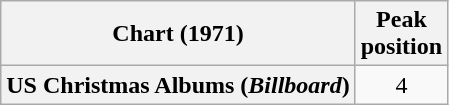<table class="wikitable plainrowheaders" style="text-align:center">
<tr>
<th scope="col">Chart (1971)</th>
<th scope="col">Peak<br>position</th>
</tr>
<tr>
<th scope="row">US Christmas Albums (<em>Billboard</em>)</th>
<td>4</td>
</tr>
</table>
